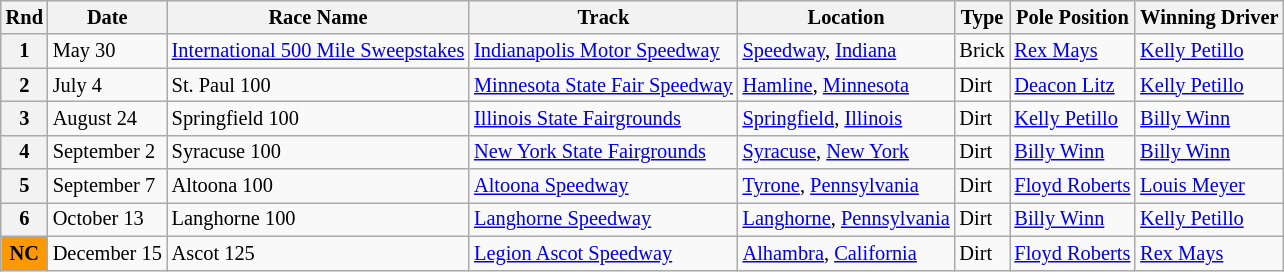<table class="wikitable" style="font-size:85%">
<tr>
<th>Rnd</th>
<th>Date</th>
<th>Race Name</th>
<th>Track</th>
<th>Location</th>
<th>Type</th>
<th>Pole Position</th>
<th>Winning Driver</th>
</tr>
<tr>
<th>1</th>
<td>May 30</td>
<td> <a href='#'>International 500 Mile Sweepstakes</a></td>
<td><a href='#'>Indianapolis Motor Speedway</a></td>
<td><a href='#'>Speedway</a>, <a href='#'>Indiana</a></td>
<td>Brick</td>
<td> <a href='#'>Rex Mays</a></td>
<td> <a href='#'>Kelly Petillo</a></td>
</tr>
<tr>
<th>2</th>
<td>July 4</td>
<td> St. Paul 100</td>
<td><a href='#'>Minnesota State Fair Speedway</a></td>
<td><a href='#'>Hamline</a>, <a href='#'>Minnesota</a></td>
<td>Dirt</td>
<td> <a href='#'>Deacon Litz</a></td>
<td> <a href='#'>Kelly Petillo</a></td>
</tr>
<tr>
<th>3</th>
<td>August 24</td>
<td> Springfield 100</td>
<td><a href='#'>Illinois State Fairgrounds</a></td>
<td><a href='#'>Springfield</a>, <a href='#'>Illinois</a></td>
<td>Dirt</td>
<td> <a href='#'>Kelly Petillo</a></td>
<td> <a href='#'>Billy Winn</a></td>
</tr>
<tr>
<th>4</th>
<td>September 2</td>
<td> Syracuse 100</td>
<td><a href='#'>New York State Fairgrounds</a></td>
<td><a href='#'>Syracuse</a>, <a href='#'>New York</a></td>
<td>Dirt</td>
<td> <a href='#'>Billy Winn</a></td>
<td> <a href='#'>Billy Winn</a></td>
</tr>
<tr>
<th>5</th>
<td>September 7</td>
<td> Altoona 100</td>
<td><a href='#'>Altoona Speedway</a></td>
<td><a href='#'>Tyrone</a>, <a href='#'>Pennsylvania</a></td>
<td>Dirt</td>
<td> <a href='#'>Floyd Roberts</a></td>
<td> <a href='#'>Louis Meyer</a></td>
</tr>
<tr>
<th>6</th>
<td>October 13</td>
<td> Langhorne 100</td>
<td><a href='#'>Langhorne Speedway</a></td>
<td><a href='#'>Langhorne</a>, <a href='#'>Pennsylvania</a></td>
<td>Dirt</td>
<td> <a href='#'>Billy Winn</a></td>
<td> <a href='#'>Kelly Petillo</a></td>
</tr>
<tr>
<th style="background:#fb9902; text-align:center;"><strong>NC</strong></th>
<td>December 15</td>
<td> Ascot 125</td>
<td><a href='#'>Legion Ascot Speedway</a></td>
<td><a href='#'>Alhambra</a>, <a href='#'>California</a></td>
<td>Dirt</td>
<td> <a href='#'>Floyd Roberts</a></td>
<td> <a href='#'>Rex Mays</a></td>
</tr>
</table>
